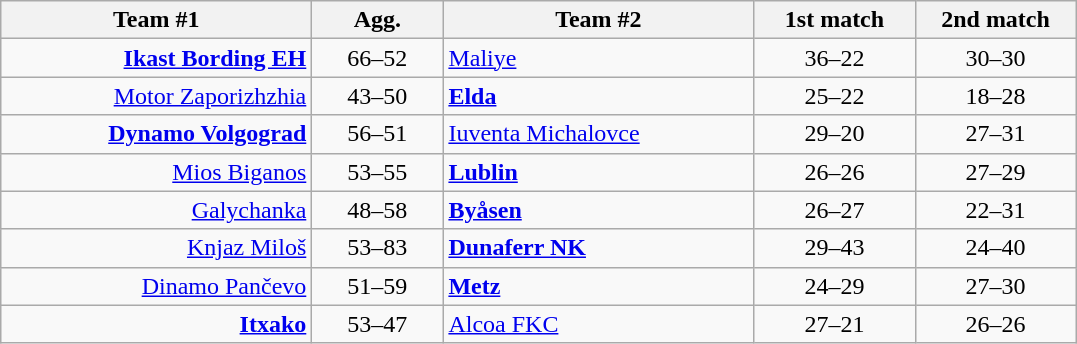<table class=wikitable style="text-align:center">
<tr>
<th width=200>Team #1</th>
<th width=80>Agg.</th>
<th width=200>Team #2</th>
<th width=100>1st match</th>
<th width=100>2nd match</th>
</tr>
<tr>
<td align=right><strong><a href='#'>Ikast Bording EH</a></strong> </td>
<td>66–52</td>
<td align=left> <a href='#'>Maliye</a></td>
<td align=center>36–22</td>
<td align=center>30–30</td>
</tr>
<tr>
<td align=right><a href='#'>Motor Zaporizhzhia</a> </td>
<td>43–50</td>
<td align=left> <strong><a href='#'>Elda</a></strong></td>
<td align=center>25–22</td>
<td align=center>18–28</td>
</tr>
<tr>
<td align=right><strong><a href='#'>Dynamo Volgograd</a></strong> </td>
<td>56–51</td>
<td align=left> <a href='#'>Iuventa Michalovce</a></td>
<td align=center>29–20</td>
<td align=center>27–31</td>
</tr>
<tr>
<td align=right><a href='#'>Mios Biganos</a> </td>
<td>53–55</td>
<td align=left> <strong><a href='#'>Lublin</a></strong></td>
<td align=center>26–26</td>
<td align=center>27–29</td>
</tr>
<tr>
<td align=right><a href='#'>Galychanka</a> </td>
<td>48–58</td>
<td align=left> <strong><a href='#'>Byåsen</a></strong></td>
<td align=center>26–27</td>
<td align=center>22–31</td>
</tr>
<tr>
<td align=right><a href='#'>Knjaz Miloš</a> </td>
<td>53–83</td>
<td align=left> <strong><a href='#'>Dunaferr NK</a></strong></td>
<td align=center>29–43</td>
<td align=center>24–40</td>
</tr>
<tr>
<td align=right><a href='#'>Dinamo Pančevo</a> </td>
<td>51–59</td>
<td align=left> <strong><a href='#'>Metz</a></strong></td>
<td align=center>24–29</td>
<td align=center>27–30</td>
</tr>
<tr>
<td align=right><strong><a href='#'>Itxako</a></strong> </td>
<td>53–47</td>
<td align=left> <a href='#'>Alcoa FKC</a></td>
<td align=center>27–21</td>
<td align=center>26–26</td>
</tr>
</table>
